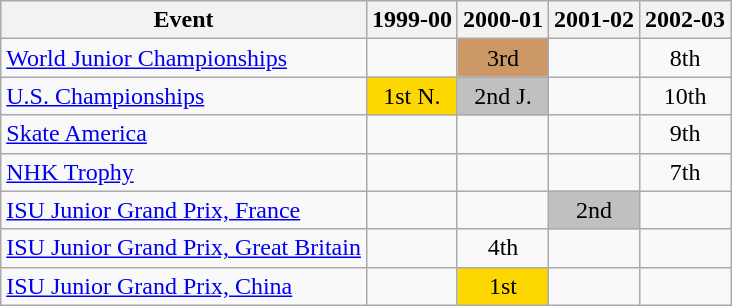<table class="wikitable">
<tr>
<th>Event</th>
<th>1999-00</th>
<th>2000-01</th>
<th>2001-02</th>
<th>2002-03</th>
</tr>
<tr>
<td><a href='#'>World Junior Championships</a></td>
<td></td>
<td style="text-align:center; background:#c96;">3rd</td>
<td></td>
<td style="text-align:center;">8th</td>
</tr>
<tr>
<td><a href='#'>U.S. Championships</a></td>
<td style="text-align:center; background:gold;">1st N.</td>
<td style="text-align:center; background:silver;">2nd J.</td>
<td></td>
<td style="text-align:center;">10th</td>
</tr>
<tr>
<td><a href='#'>Skate America</a></td>
<td></td>
<td></td>
<td></td>
<td style="text-align:center;">9th</td>
</tr>
<tr>
<td><a href='#'>NHK Trophy</a></td>
<td></td>
<td></td>
<td></td>
<td style="text-align:center;">7th</td>
</tr>
<tr>
<td><a href='#'>ISU Junior Grand Prix, France</a></td>
<td></td>
<td></td>
<td style="text-align:center; background:silver;">2nd</td>
<td></td>
</tr>
<tr>
<td><a href='#'>ISU Junior Grand Prix, Great Britain</a></td>
<td></td>
<td style="text-align:center;">4th</td>
<td></td>
<td></td>
</tr>
<tr>
<td><a href='#'>ISU Junior Grand Prix, China</a></td>
<td></td>
<td style="text-align:center; background:gold;">1st</td>
<td></td>
<td></td>
</tr>
</table>
